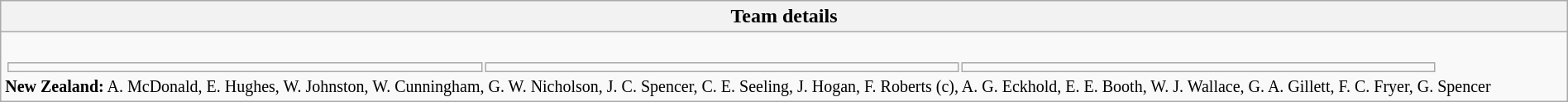<table class="wikitable collapsible collapsed" style="width:100%">
<tr>
<th>Team details</th>
</tr>
<tr>
<td><br><table width=92% |>
<tr>
<td></td>
<td></td>
<td></td>
</tr>
</table>
<small>
<strong>New Zealand:</strong> A. McDonald, E. Hughes, W. Johnston, W. Cunningham, G. W. Nicholson, J. C. Spencer, C. E. Seeling, J. Hogan, F. Roberts (c), A. G. Eckhold, E. E. Booth, W. J. Wallace, G. A. Gillett, F. C. Fryer, G. Spencer
</small></td>
</tr>
</table>
